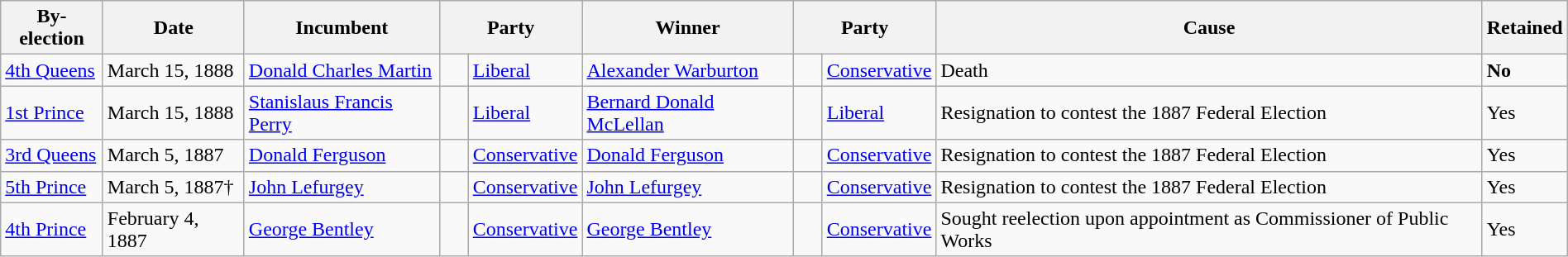<table class=wikitable style="width:100%">
<tr>
<th>By-election</th>
<th>Date</th>
<th>Incumbent</th>
<th colspan=2>Party</th>
<th>Winner</th>
<th colspan=2>Party</th>
<th>Cause</th>
<th>Retained</th>
</tr>
<tr>
<td><a href='#'>4th Queens</a></td>
<td>March 15, 1888</td>
<td><a href='#'>Donald Charles Martin</a></td>
<td>    </td>
<td><a href='#'>Liberal</a></td>
<td><a href='#'>Alexander Warburton</a></td>
<td>    </td>
<td><a href='#'>Conservative</a></td>
<td>Death</td>
<td><strong>No</strong></td>
</tr>
<tr>
<td><a href='#'>1st Prince</a></td>
<td>March 15, 1888</td>
<td><a href='#'>Stanislaus Francis Perry</a></td>
<td>    </td>
<td><a href='#'>Liberal</a></td>
<td><a href='#'>Bernard Donald McLellan</a></td>
<td>    </td>
<td><a href='#'>Liberal</a></td>
<td>Resignation to contest the 1887 Federal Election</td>
<td>Yes</td>
</tr>
<tr>
<td><a href='#'>3rd Queens</a></td>
<td>March 5, 1887</td>
<td><a href='#'>Donald Ferguson</a></td>
<td>    </td>
<td><a href='#'>Conservative</a></td>
<td><a href='#'>Donald Ferguson</a></td>
<td>    </td>
<td><a href='#'>Conservative</a></td>
<td>Resignation to contest the 1887 Federal Election</td>
<td>Yes</td>
</tr>
<tr>
<td><a href='#'>5th Prince</a></td>
<td>March 5, 1887†</td>
<td><a href='#'>John Lefurgey</a></td>
<td>    </td>
<td><a href='#'>Conservative</a></td>
<td><a href='#'>John Lefurgey</a></td>
<td>    </td>
<td><a href='#'>Conservative</a></td>
<td>Resignation to contest the 1887 Federal Election</td>
<td>Yes</td>
</tr>
<tr>
<td><a href='#'>4th Prince</a></td>
<td>February 4, 1887</td>
<td><a href='#'>George Bentley</a></td>
<td>    </td>
<td><a href='#'>Conservative</a></td>
<td><a href='#'>George Bentley</a></td>
<td>    </td>
<td><a href='#'>Conservative</a></td>
<td>Sought reelection upon appointment as Commissioner of Public Works</td>
<td>Yes</td>
</tr>
</table>
